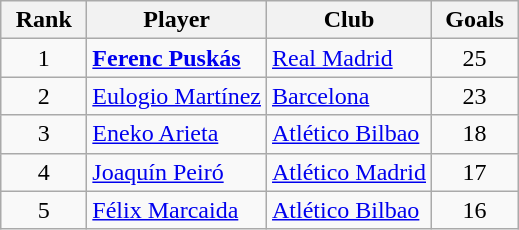<table class="wikitable">
<tr>
<th width=50px>Rank</th>
<th>Player</th>
<th>Club</th>
<th width=50px>Goals</th>
</tr>
<tr>
<td align="center">1</td>
<td> <strong><a href='#'>Ferenc Puskás</a></strong></td>
<td><a href='#'>Real Madrid</a></td>
<td align=center>25</td>
</tr>
<tr>
<td align="center">2</td>
<td> <a href='#'>Eulogio Martínez</a></td>
<td><a href='#'>Barcelona</a></td>
<td align=center>23</td>
</tr>
<tr>
<td align="center">3</td>
<td> <a href='#'>Eneko Arieta</a></td>
<td><a href='#'>Atlético Bilbao</a></td>
<td align=center>18</td>
</tr>
<tr>
<td align="center">4</td>
<td> <a href='#'>Joaquín Peiró</a></td>
<td><a href='#'>Atlético Madrid</a></td>
<td align=center>17</td>
</tr>
<tr>
<td align="center">5</td>
<td> <a href='#'>Félix Marcaida</a></td>
<td><a href='#'>Atlético Bilbao</a></td>
<td align=center>16</td>
</tr>
</table>
